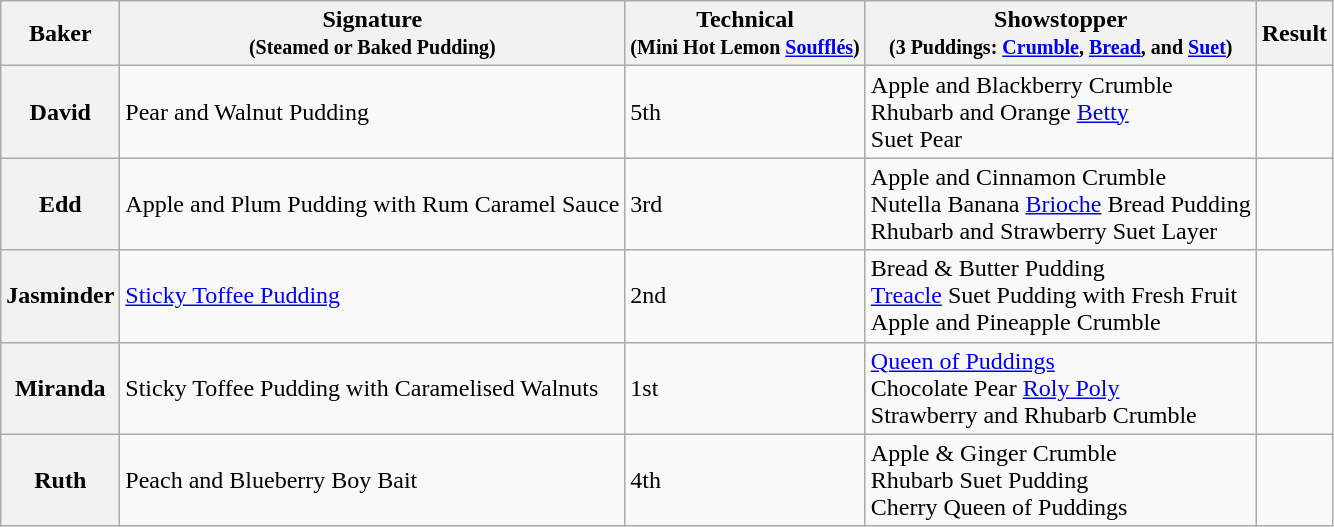<table class="wikitable sortable col3center sticky-header">
<tr>
<th scope="col">Baker</th>
<th scope="col" class="unsortable">Signature<br><small> (Steamed or Baked Pudding)</small></th>
<th scope="col">Technical<br><small>(Mini Hot Lemon <a href='#'>Soufflés</a>)</small></th>
<th scope="col" class="unsortable">Showstopper<br><small>(3 Puddings: <a href='#'>Crumble</a>, <a href='#'>Bread</a>, and <a href='#'>Suet</a>)</small></th>
<th scope="col">Result</th>
</tr>
<tr>
<th scope="row">David</th>
<td>Pear and Walnut Pudding</td>
<td>5th</td>
<td>Apple and Blackberry Crumble<br>Rhubarb and Orange <a href='#'>Betty</a><br>Suet Pear</td>
<td></td>
</tr>
<tr>
<th scope="row">Edd</th>
<td>Apple and Plum Pudding with Rum Caramel Sauce</td>
<td>3rd</td>
<td>Apple and Cinnamon Crumble<br>Nutella Banana <a href='#'>Brioche</a> Bread Pudding<br>Rhubarb and Strawberry Suet Layer</td>
<td></td>
</tr>
<tr>
<th scope="row">Jasminder</th>
<td><a href='#'>Sticky Toffee Pudding</a></td>
<td>2nd</td>
<td>Bread & Butter Pudding<br><a href='#'>Treacle</a> Suet Pudding with Fresh Fruit<br>Apple and Pineapple Crumble</td>
<td></td>
</tr>
<tr>
<th scope="row">Miranda</th>
<td>Sticky Toffee Pudding with Caramelised Walnuts</td>
<td>1st</td>
<td><a href='#'>Queen of Puddings</a><br>Chocolate Pear <a href='#'>Roly Poly</a><br>Strawberry and Rhubarb Crumble</td>
<td></td>
</tr>
<tr>
<th scope="row">Ruth</th>
<td>Peach and Blueberry Boy Bait</td>
<td>4th</td>
<td>Apple & Ginger Crumble<br>Rhubarb Suet Pudding<br>Cherry Queen of Puddings</td>
<td></td>
</tr>
</table>
